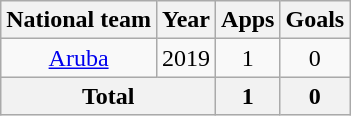<table class="wikitable" style="text-align:center">
<tr>
<th>National team</th>
<th>Year</th>
<th>Apps</th>
<th>Goals</th>
</tr>
<tr>
<td rowspan="1"><a href='#'>Aruba</a></td>
<td>2019</td>
<td>1</td>
<td>0</td>
</tr>
<tr>
<th colspan=2>Total</th>
<th>1</th>
<th>0</th>
</tr>
</table>
